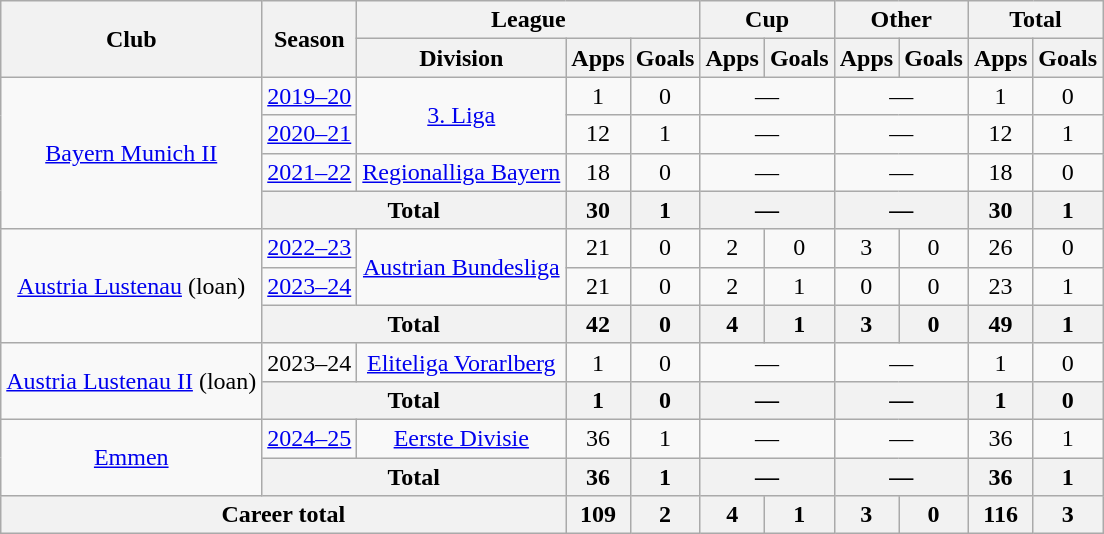<table class="wikitable" style="text-align:center">
<tr>
<th rowspan="2">Club</th>
<th rowspan="2">Season</th>
<th colspan="3">League</th>
<th colspan="2">Cup</th>
<th colspan="2">Other</th>
<th colspan="2">Total</th>
</tr>
<tr>
<th>Division</th>
<th>Apps</th>
<th>Goals</th>
<th>Apps</th>
<th>Goals</th>
<th>Apps</th>
<th>Goals</th>
<th>Apps</th>
<th>Goals</th>
</tr>
<tr>
<td rowspan="4"><a href='#'>Bayern Munich II</a></td>
<td><a href='#'>2019–20</a></td>
<td rowspan="2"><a href='#'>3. Liga</a></td>
<td>1</td>
<td>0</td>
<td colspan="2">—</td>
<td colspan="2">—</td>
<td>1</td>
<td>0</td>
</tr>
<tr>
<td><a href='#'>2020–21</a></td>
<td>12</td>
<td>1</td>
<td colspan="2">—</td>
<td colspan="2">—</td>
<td>12</td>
<td>1</td>
</tr>
<tr>
<td><a href='#'>2021–22</a></td>
<td><a href='#'>Regionalliga Bayern</a></td>
<td>18</td>
<td>0</td>
<td colspan="2">—</td>
<td colspan="2">—</td>
<td>18</td>
<td>0</td>
</tr>
<tr>
<th colspan="2">Total</th>
<th>30</th>
<th>1</th>
<th colspan="2">—</th>
<th colspan="2">—</th>
<th>30</th>
<th>1</th>
</tr>
<tr>
<td rowspan="3"><a href='#'>Austria Lustenau</a> (loan)</td>
<td><a href='#'>2022–23</a></td>
<td rowspan="2"><a href='#'>Austrian Bundesliga</a></td>
<td>21</td>
<td>0</td>
<td>2</td>
<td>0</td>
<td>3</td>
<td>0</td>
<td>26</td>
<td>0</td>
</tr>
<tr>
<td><a href='#'>2023–24</a></td>
<td>21</td>
<td>0</td>
<td>2</td>
<td>1</td>
<td>0</td>
<td>0</td>
<td>23</td>
<td>1</td>
</tr>
<tr>
<th colspan="2">Total</th>
<th>42</th>
<th>0</th>
<th>4</th>
<th>1</th>
<th>3</th>
<th>0</th>
<th>49</th>
<th>1</th>
</tr>
<tr>
<td rowspan="2"><a href='#'>Austria Lustenau II</a> (loan)</td>
<td>2023–24</td>
<td><a href='#'>Eliteliga Vorarlberg</a></td>
<td>1</td>
<td>0</td>
<td colspan="2">—</td>
<td colspan="2">—</td>
<td>1</td>
<td>0</td>
</tr>
<tr>
<th colspan="2">Total</th>
<th>1</th>
<th>0</th>
<th colspan="2">—</th>
<th colspan="2">—</th>
<th>1</th>
<th>0</th>
</tr>
<tr>
<td rowspan="2"><a href='#'>Emmen</a></td>
<td><a href='#'>2024–25</a></td>
<td><a href='#'>Eerste Divisie</a></td>
<td>36</td>
<td>1</td>
<td colspan="2">—</td>
<td colspan="2">—</td>
<td>36</td>
<td>1</td>
</tr>
<tr>
<th colspan="2">Total</th>
<th>36</th>
<th>1</th>
<th colspan="2">—</th>
<th colspan="2">—</th>
<th>36</th>
<th>1</th>
</tr>
<tr>
<th colspan="3">Career total</th>
<th>109</th>
<th>2</th>
<th>4</th>
<th>1</th>
<th>3</th>
<th>0</th>
<th>116</th>
<th>3</th>
</tr>
</table>
